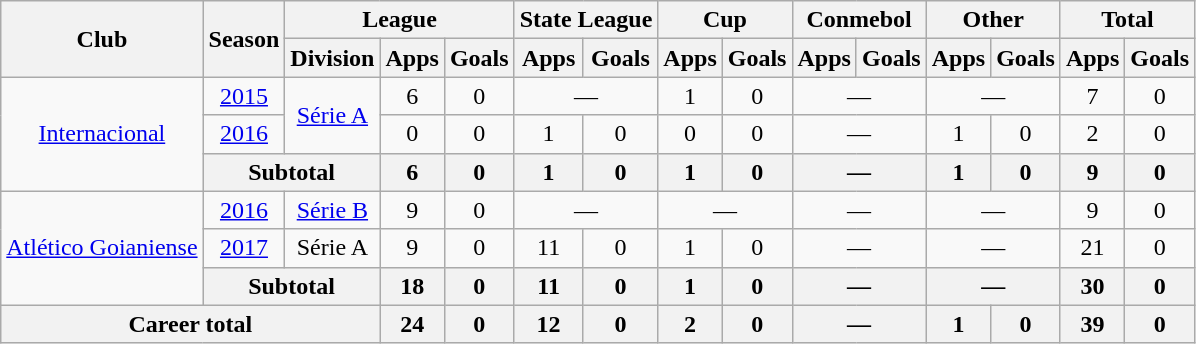<table class="wikitable" style="text-align: center;">
<tr>
<th rowspan="2">Club</th>
<th rowspan="2">Season</th>
<th colspan="3">League</th>
<th colspan="2">State League</th>
<th colspan="2">Cup</th>
<th colspan="2">Conmebol</th>
<th colspan="2">Other</th>
<th colspan="2">Total</th>
</tr>
<tr>
<th>Division</th>
<th>Apps</th>
<th>Goals</th>
<th>Apps</th>
<th>Goals</th>
<th>Apps</th>
<th>Goals</th>
<th>Apps</th>
<th>Goals</th>
<th>Apps</th>
<th>Goals</th>
<th>Apps</th>
<th>Goals</th>
</tr>
<tr>
<td rowspan=3 valign="center"><a href='#'>Internacional</a></td>
<td><a href='#'>2015</a></td>
<td rowspan=2><a href='#'>Série A</a></td>
<td>6</td>
<td>0</td>
<td colspan="2">—</td>
<td>1</td>
<td>0</td>
<td colspan="2">—</td>
<td colspan="2">—</td>
<td>7</td>
<td>0</td>
</tr>
<tr>
<td><a href='#'>2016</a></td>
<td>0</td>
<td>0</td>
<td>1</td>
<td>0</td>
<td>0</td>
<td>0</td>
<td colspan="2">—</td>
<td>1</td>
<td>0</td>
<td>2</td>
<td>0</td>
</tr>
<tr>
<th colspan="2"><strong>Subtotal</strong></th>
<th>6</th>
<th>0</th>
<th>1</th>
<th>0</th>
<th>1</th>
<th>0</th>
<th colspan="2">—</th>
<th>1</th>
<th>0</th>
<th>9</th>
<th>0</th>
</tr>
<tr>
<td rowspan=3 valign="center"><a href='#'>Atlético Goianiense</a></td>
<td><a href='#'>2016</a></td>
<td><a href='#'>Série B</a></td>
<td>9</td>
<td>0</td>
<td colspan="2">—</td>
<td colspan="2">—</td>
<td colspan="2">—</td>
<td colspan="2">—</td>
<td>9</td>
<td>0</td>
</tr>
<tr>
<td><a href='#'>2017</a></td>
<td>Série A</td>
<td>9</td>
<td>0</td>
<td>11</td>
<td>0</td>
<td>1</td>
<td>0</td>
<td colspan="2">—</td>
<td colspan="2">—</td>
<td>21</td>
<td>0</td>
</tr>
<tr>
<th colspan="2"><strong>Subtotal</strong></th>
<th>18</th>
<th>0</th>
<th>11</th>
<th>0</th>
<th>1</th>
<th>0</th>
<th colspan="2">—</th>
<th colspan="2">—</th>
<th>30</th>
<th>0</th>
</tr>
<tr>
<th colspan="3"><strong>Career total</strong></th>
<th>24</th>
<th>0</th>
<th>12</th>
<th>0</th>
<th>2</th>
<th>0</th>
<th colspan="2">—</th>
<th>1</th>
<th>0</th>
<th>39</th>
<th>0</th>
</tr>
</table>
